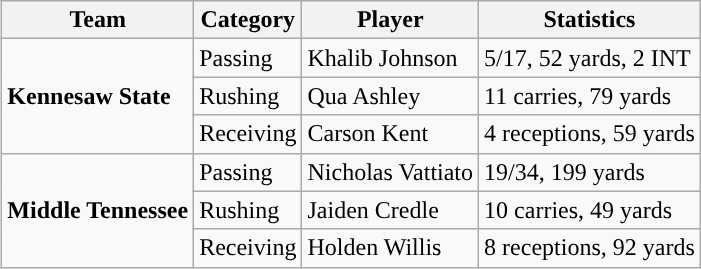<table class="wikitable" style="float: right;">
<tr>
<th>Team</th>
<th>Category</th>
<th>Player</th>
<th>Statistics</th>
</tr>
<tr>
<td rowspan=3><strong>Kennesaw State</strong></td>
<td>Passing</td>
<td>Khalib Johnson</td>
<td>5/17, 52 yards, 2 INT</td>
</tr>
<tr>
<td>Rushing</td>
<td>Qua Ashley</td>
<td>11 carries, 79 yards</td>
</tr>
<tr>
<td>Receiving</td>
<td>Carson Kent</td>
<td>4 receptions, 59 yards</td>
</tr>
<tr>
<td rowspan=3><strong>Middle Tennessee</strong></td>
<td>Passing</td>
<td>Nicholas Vattiato</td>
<td>19/34, 199 yards</td>
</tr>
<tr>
<td>Rushing</td>
<td>Jaiden Credle</td>
<td>10 carries, 49 yards</td>
</tr>
<tr>
<td>Receiving</td>
<td>Holden Willis</td>
<td>8 receptions, 92 yards</td>
</tr>
</table>
